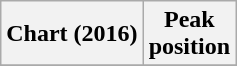<table class="wikitable plainrowheaders">
<tr>
<th>Chart (2016)</th>
<th>Peak<br>position</th>
</tr>
<tr>
</tr>
</table>
